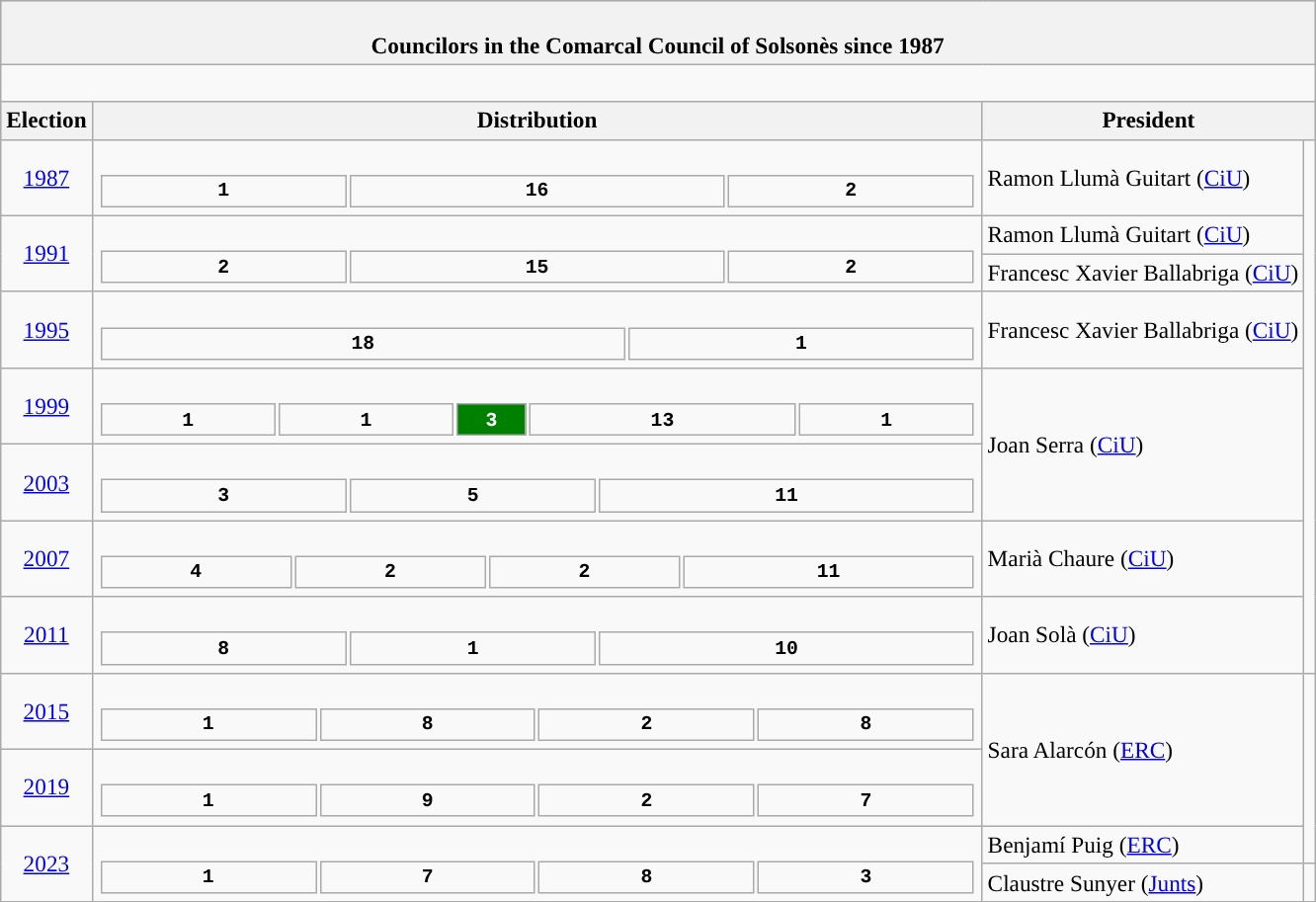<table class="wikitable" style="font-size:97%;">
<tr bgcolor="#CCCCCC">
<th colspan="4"><br>Councilors in the Comarcal Council of Solsonès since 1987</th>
</tr>
<tr>
<td colspan="4"><br>















</td>
</tr>
<tr bgcolor="#CCCCCC">
<th>Election</th>
<th>Distribution</th>
<th colspan="2">President</th>
</tr>
<tr>
<td align=center><a href='#'>1987</a></td>
<td><br><table style="width:45em; font-size:85%; text-align:center; font-family:Courier New;">
<tr style="font-weight:bold">
<td style="background:">1</td>
<td style="background:">16</td>
<td style="background:">2</td>
</tr>
</table>
</td>
<td>Ramon Llumà Guitart (<a href='#'>CiU</a>)</td>
<td rowspan="8" style="background:"></td>
</tr>
<tr>
<td rowspan="2" align=center><a href='#'>1991</a></td>
<td rowspan="2"><br><table style="width:45em; font-size:85%; text-align:center; font-family:Courier New;">
<tr style="font-weight:bold">
<td style="background:">2</td>
<td style="background:">15</td>
<td style="background:">2</td>
</tr>
</table>
</td>
<td>Ramon Llumà Guitart (<a href='#'>CiU</a>) </td>
</tr>
<tr>
<td>Francesc Xavier Ballabriga (<a href='#'>CiU</a>) </td>
</tr>
<tr>
<td align=center><a href='#'>1995</a></td>
<td><br><table style="width:45em; font-size:85%; text-align:center; font-family:Courier New;">
<tr style="font-weight:bold">
<td style="background:">18</td>
<td style="background:">1</td>
</tr>
</table>
</td>
<td>Francesc Xavier Ballabriga (<a href='#'>CiU</a>)</td>
</tr>
<tr>
<td align=center><a href='#'>1999</a></td>
<td><br><table style="width:45em; font-size:85%; text-align:center; font-family:Courier New;">
<tr style="font-weight:bold">
<td style="background:">1</td>
<td style="background:">1</td>
<td style="background:#008000; width:3em; color:white;">3</td>
<td style="background:">13</td>
<td style="background:">1</td>
</tr>
</table>
</td>
<td rowspan="2">Joan Serra (<a href='#'>CiU</a>)</td>
</tr>
<tr>
<td align=center><a href='#'>2003</a></td>
<td><br><table style="width:45em; font-size:85%; text-align:center; font-family:Courier New;">
<tr style="font-weight:bold">
<td style="background:">3</td>
<td style="background:">5</td>
<td style="background:">11</td>
</tr>
</table>
</td>
</tr>
<tr>
<td align=center><a href='#'>2007</a></td>
<td><br><table style="width:45em; font-size:85%; text-align:center; font-family:Courier New;">
<tr style="font-weight:bold">
<td style="background:">4</td>
<td style="background:">2</td>
<td style="background:">2</td>
<td style="background:">11</td>
</tr>
</table>
</td>
<td>Marià Chaure (<a href='#'>CiU</a>)</td>
</tr>
<tr>
<td align=center><a href='#'>2011</a></td>
<td><br><table style="width:45em; font-size:85%; text-align:center; font-family:Courier New;">
<tr style="font-weight:bold">
<td style="background:">8</td>
<td style="background:">1</td>
<td style="background:">10</td>
</tr>
</table>
</td>
<td>Joan Solà (<a href='#'>CiU</a>)</td>
</tr>
<tr>
<td align=center><a href='#'>2015</a></td>
<td><br><table style="width:45em; font-size:85%; text-align:center; font-family:Courier New;">
<tr style="font-weight:bold">
<td style="background:">1</td>
<td style="background:">8</td>
<td style="background:">2</td>
<td style="background:">8</td>
</tr>
</table>
</td>
<td rowspan="2">Sara Alarcón (<a href='#'>ERC</a>)</td>
<td rowspan="3" style="background:"></td>
</tr>
<tr>
<td align=center><a href='#'>2019</a></td>
<td><br><table style="width:45em; font-size:85%; text-align:center; font-family:Courier New;">
<tr style="font-weight:bold">
<td style="background:">1</td>
<td style="background:">9</td>
<td style="background:">2</td>
<td style="background:">7</td>
</tr>
</table>
</td>
</tr>
<tr>
<td rowspan="2" align=center><a href='#'>2023</a></td>
<td rowspan="2"><br><table style="width:45em; font-size:85%; text-align:center; font-family:Courier New;">
<tr style="font-weight:bold">
<td style="background:">1</td>
<td style="background:">7</td>
<td style="background:">8</td>
<td style="background:">3</td>
</tr>
</table>
</td>
<td>Benjamí Puig (<a href='#'>ERC</a>) </td>
</tr>
<tr>
<td>Claustre Sunyer (<a href='#'>Junts</a>) </td>
<td style="background:"></td>
</tr>
</table>
